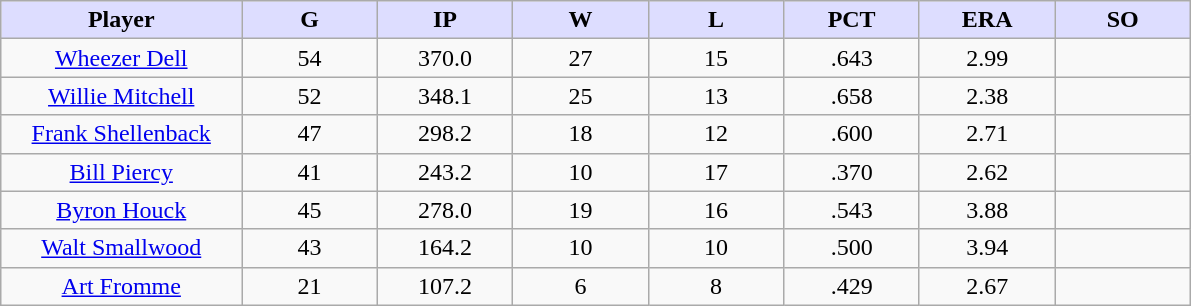<table class="wikitable sortable">
<tr>
<th style="background:#ddf; width:16%;">Player</th>
<th style="background:#ddf; width:9%;">G</th>
<th style="background:#ddf; width:9%;">IP</th>
<th style="background:#ddf; width:9%;">W</th>
<th style="background:#ddf; width:9%;">L</th>
<th style="background:#ddf; width:9%;">PCT</th>
<th style="background:#ddf; width:9%;">ERA</th>
<th style="background:#ddf; width:9%;">SO</th>
</tr>
<tr style="text-align:center;">
<td><a href='#'>Wheezer Dell</a></td>
<td>54</td>
<td>370.0</td>
<td>27</td>
<td>15</td>
<td>.643</td>
<td>2.99</td>
<td></td>
</tr>
<tr style="text-align:center;">
<td><a href='#'>Willie Mitchell</a></td>
<td>52</td>
<td>348.1</td>
<td>25</td>
<td>13</td>
<td>.658</td>
<td>2.38</td>
<td></td>
</tr>
<tr style="text-align:center;">
<td><a href='#'>Frank Shellenback</a></td>
<td>47</td>
<td>298.2</td>
<td>18</td>
<td>12</td>
<td>.600</td>
<td>2.71</td>
<td></td>
</tr>
<tr style="text-align:center;">
<td><a href='#'>Bill Piercy</a></td>
<td>41</td>
<td>243.2</td>
<td>10</td>
<td>17</td>
<td>.370</td>
<td>2.62</td>
<td></td>
</tr>
<tr style="text-align:center;">
<td><a href='#'>Byron Houck</a></td>
<td>45</td>
<td>278.0</td>
<td>19</td>
<td>16</td>
<td>.543</td>
<td>3.88</td>
<td></td>
</tr>
<tr style="text-align:center;">
<td><a href='#'>Walt Smallwood</a></td>
<td>43</td>
<td>164.2</td>
<td>10</td>
<td>10</td>
<td>.500</td>
<td>3.94</td>
<td></td>
</tr>
<tr style="text-align:center;">
<td><a href='#'>Art Fromme</a></td>
<td>21</td>
<td>107.2</td>
<td>6</td>
<td>8</td>
<td>.429</td>
<td>2.67</td>
<td></td>
</tr>
</table>
